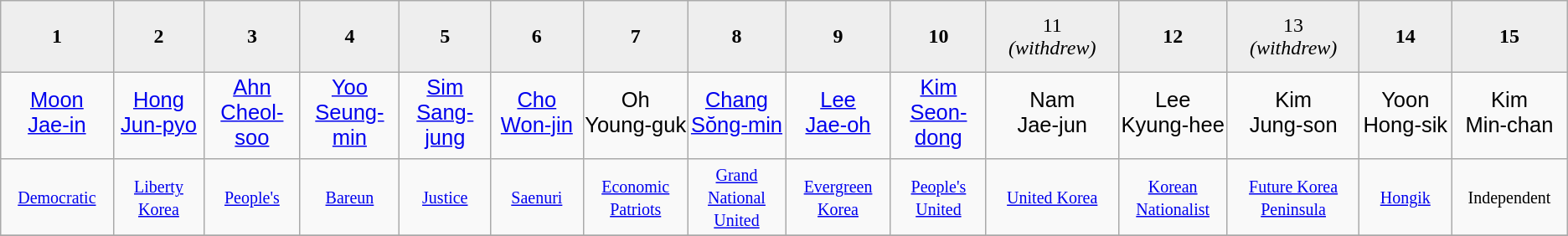<table class="wikitable"  style="float: margin:10px">
<tr style="background:#eee; text-align:center;">
<td style="padding:10px; width:125px;"><strong>1</strong></td>
<td style="padding:10px; width:125px;"><strong>2</strong></td>
<td style="padding:10px; width:125px;"><strong>3</strong></td>
<td style="padding:10px; width:125px;"><strong>4</strong></td>
<td style="padding:10px; width:125px;"><strong>5</strong></td>
<td style="padding:10px; width:125px;"><strong>6</strong></td>
<td style="padding:10px; width:125px;"><strong>7</strong></td>
<td style="padding:10px; width:125px;"><strong>8</strong></td>
<td style="padding:10px; width:125px;"><strong>9</strong></td>
<td style="padding:10px; width:125px;"><strong>10</strong></td>
<td style="padding:10px; width:125px;">11 <em>(withdrew)</em></td>
<td style="padding:10px; width:125px;"><strong>12</strong></td>
<td style="padding:10px; width:125px;">13 <em>(withdrew)</em></td>
<td style="padding:10px; width:125px;"><strong>14</strong></td>
<td style="padding:10px; width:125px;"><strong>15</strong></td>
</tr>
<tr>
<td style="width:90px; padding:2px 0 6px; font:17px georgia,arial; text-align:center;"><a href='#'>Moon<br>Jae-in</a></td>
<td style="width:90px; padding:2px 0 6px; font:17px georgia,arial; text-align:center;"><a href='#'>Hong<br>Jun-pyo</a></td>
<td style="width:90px; padding:2px 0 6px; font:17px georgia,arial; text-align:center;"><a href='#'>Ahn<br>Cheol-soo</a></td>
<td style="width:90px; padding:2px 0 6px; font:17px georgia,arial; text-align:center;"><a href='#'>Yoo<br>Seung-min</a></td>
<td style="width:90px; padding:2px 0 6px; font:17px georgia,arial; text-align:center;"><a href='#'>Sim<br>Sang-jung</a></td>
<td style="width:90px; padding:2px 0 6px; font:17px georgia,arial; text-align:center;"><a href='#'>Cho<br>Won-jin</a></td>
<td style="width:90px; padding:2px 0 6px; font:17px georgia,arial; text-align:center;">Oh<br>Young-guk</td>
<td style="width:90px; padding:2px 0 6px; font:17px georgia,arial; text-align:center;"><a href='#'>Chang<br>Sŏng-min</a></td>
<td style="width:90px; padding:2px 0 6px; font:17px georgia,arial; text-align:center;"><a href='#'>Lee<br>Jae-oh</a></td>
<td style="width:90px; padding:2px 0 6px; font:17px georgia,arial; text-align:center;"><a href='#'>Kim Seon-dong</a></td>
<td style="width:90px; padding:2px 0 6px; font:17px georgia,arial; text-align:center;">Nam<br>Jae-jun</td>
<td style="width:90px; padding:2px 0 6px; font:17px georgia,arial; text-align:center;">Lee<br>Kyung-hee</td>
<td style="width:90px; padding:2px 0 6px; font:17px georgia,arial; text-align:center;">Kim<br>Jung-son</td>
<td style="width:90px; padding:2px 0 6px; font:17px georgia,arial; text-align:center;">Yoon<br>Hong-sik</td>
<td style="width:90px; padding:2px 0 6px; font:17px georgia,arial; text-align:center;">Kim<br>Min-chan</td>
</tr>
<tr>
<td style=" text-align:center;"> <small><a href='#'>Democratic</a></small></td>
<td style=" text-align:center;"> <small><a href='#'>Liberty Korea</a></small></td>
<td style=" text-align:center;"> <small><a href='#'>People's</a></small></td>
<td style=" text-align:center;"> <small><a href='#'>Bareun</a></small></td>
<td style=" text-align:center;"> <small><a href='#'>Justice</a></small></td>
<td style=" text-align:center;"> <small><a href='#'>Saenuri</a></small></td>
<td style=" text-align:center;"> <small><a href='#'>Economic Patriots</a></small></td>
<td style=" text-align:center;"> <small><a href='#'>Grand National United</a></small></td>
<td style=" text-align:center;"> <small><a href='#'>Evergreen Korea</a></small></td>
<td style=" text-align:center;"> <small><a href='#'>People's United</a></small></td>
<td style=" text-align:center;"> <small><a href='#'>United Korea</a></small></td>
<td style=" text-align:center;"> <small><a href='#'>Korean Nationalist</a></small></td>
<td style=" text-align:center;"> <small><a href='#'>Future Korea Peninsula</a></small></td>
<td style=" text-align:center;"> <small><a href='#'>Hongik</a></small></td>
<td style=" text-align:center;"> <small>Independent</small></td>
</tr>
<tr>
</tr>
</table>
